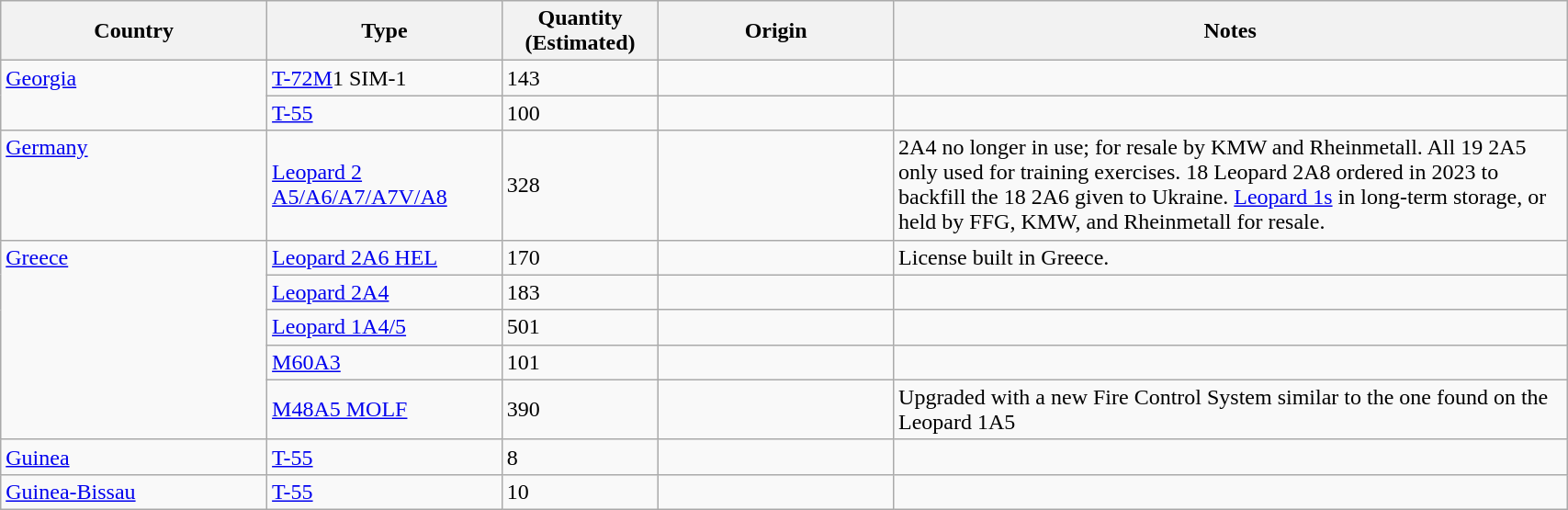<table class="wikitable" Width="90%">
<tr>
<th width="17%">Country</th>
<th width="15%">Type</th>
<th width="10%">Quantity (Estimated)</th>
<th width="15%">Origin</th>
<th>Notes</th>
</tr>
<tr>
<td rowspan="2" valign="top"><a href='#'>Georgia</a></td>
<td><a href='#'>T-72M</a>1 SIM-1</td>
<td>143</td>
<td><br></td>
<td></td>
</tr>
<tr>
<td><a href='#'>T-55</a></td>
<td>100</td>
<td></td>
<td></td>
</tr>
<tr>
<td rowspan="1" valign="top"><a href='#'>Germany</a></td>
<td><a href='#'>Leopard 2 A5/A6/A7/A7V/A8</a></td>
<td>328</td>
<td></td>
<td>2A4 no longer in use; for resale by KMW and Rheinmetall. All 19 2A5 only used for training exercises. 18 Leopard 2A8 ordered in 2023 to backfill the 18 2A6 given to Ukraine. <a href='#'>Leopard 1s</a> in long-term storage, or held by FFG, KMW, and Rheinmetall for resale.</td>
</tr>
<tr>
<td rowspan="5" valign="top"><a href='#'>Greece</a></td>
<td><a href='#'>Leopard 2A6 HEL</a></td>
<td>170</td>
<td><br></td>
<td>License built in Greece.</td>
</tr>
<tr>
<td><a href='#'>Leopard 2A4</a></td>
<td>183</td>
<td></td>
<td></td>
</tr>
<tr>
<td><a href='#'>Leopard 1A4/5</a></td>
<td>501</td>
<td></td>
<td></td>
</tr>
<tr>
<td><a href='#'>M60A3</a></td>
<td>101</td>
<td></td>
<td></td>
</tr>
<tr>
<td><a href='#'>M48A5 MOLF</a></td>
<td>390</td>
<td></td>
<td>Upgraded with a new Fire Control System similar to the one found on the Leopard 1A5</td>
</tr>
<tr>
<td rowspan="1" valign="top"><a href='#'>Guinea</a></td>
<td><a href='#'>T-55</a></td>
<td>8</td>
<td></td>
<td></td>
</tr>
<tr>
<td rowspan="1" valign="top"><a href='#'>Guinea-Bissau</a></td>
<td><a href='#'>T-55</a></td>
<td>10</td>
<td></td>
<td></td>
</tr>
</table>
